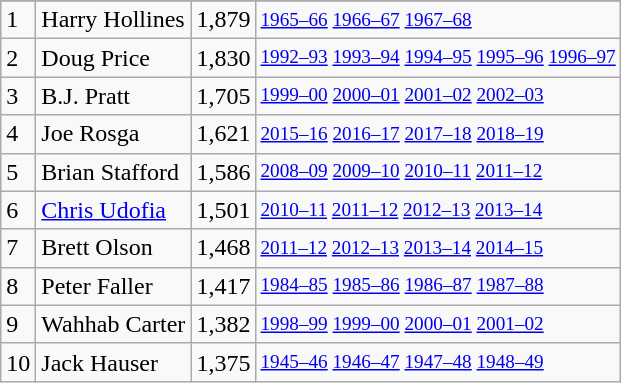<table class="wikitable">
<tr>
</tr>
<tr>
<td>1</td>
<td>Harry Hollines</td>
<td>1,879</td>
<td style="font-size:80%;"><a href='#'>1965–66</a> <a href='#'>1966–67</a> <a href='#'>1967–68</a></td>
</tr>
<tr>
<td>2</td>
<td>Doug Price</td>
<td>1,830</td>
<td style="font-size:80%;"><a href='#'>1992–93</a> <a href='#'>1993–94</a> <a href='#'>1994–95</a> <a href='#'>1995–96</a> <a href='#'>1996–97</a></td>
</tr>
<tr>
<td>3</td>
<td>B.J. Pratt</td>
<td>1,705</td>
<td style="font-size:80%;"><a href='#'>1999–00</a> <a href='#'>2000–01</a> <a href='#'>2001–02</a> <a href='#'>2002–03</a></td>
</tr>
<tr>
<td>4</td>
<td>Joe Rosga</td>
<td>1,621</td>
<td style="font-size:80%;"><a href='#'>2015–16</a> <a href='#'>2016–17</a> <a href='#'>2017–18</a> <a href='#'>2018–19</a></td>
</tr>
<tr>
<td>5</td>
<td>Brian Stafford</td>
<td>1,586</td>
<td style="font-size:80%;"><a href='#'>2008–09</a> <a href='#'>2009–10</a> <a href='#'>2010–11</a> <a href='#'>2011–12</a></td>
</tr>
<tr>
<td>6</td>
<td><a href='#'>Chris Udofia</a></td>
<td>1,501</td>
<td style="font-size:80%;"><a href='#'>2010–11</a> <a href='#'>2011–12</a> <a href='#'>2012–13</a> <a href='#'>2013–14</a></td>
</tr>
<tr>
<td>7</td>
<td>Brett Olson</td>
<td>1,468</td>
<td style="font-size:80%;"><a href='#'>2011–12</a> <a href='#'>2012–13</a> <a href='#'>2013–14</a> <a href='#'>2014–15</a></td>
</tr>
<tr>
<td>8</td>
<td>Peter Faller</td>
<td>1,417</td>
<td style="font-size:80%;"><a href='#'>1984–85</a> <a href='#'>1985–86</a> <a href='#'>1986–87</a> <a href='#'>1987–88</a></td>
</tr>
<tr>
<td>9</td>
<td>Wahhab Carter</td>
<td>1,382</td>
<td style="font-size:80%;"><a href='#'>1998–99</a> <a href='#'>1999–00</a> <a href='#'>2000–01</a> <a href='#'>2001–02</a></td>
</tr>
<tr>
<td>10</td>
<td>Jack Hauser</td>
<td>1,375</td>
<td style="font-size:80%;"><a href='#'>1945–46</a> <a href='#'>1946–47</a> <a href='#'>1947–48</a> <a href='#'>1948–49</a></td>
</tr>
</table>
